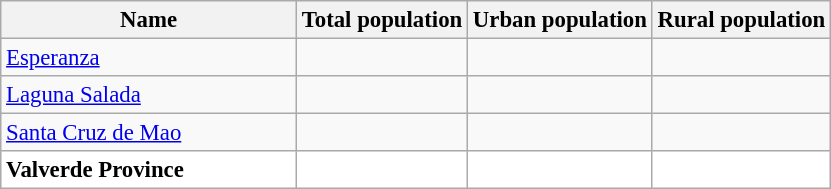<table class="wikitable sortable" style="text-align:right; font-size:95%;">
<tr>
<th width="190px">Name</th>
<th>Total population</th>
<th>Urban population</th>
<th>Rural population</th>
</tr>
<tr>
<td align="left"><a href='#'>Esperanza</a></td>
<td></td>
<td></td>
<td></td>
</tr>
<tr>
<td align="left"><a href='#'>Laguna Salada</a></td>
<td></td>
<td></td>
<td></td>
</tr>
<tr>
<td align="left"><a href='#'>Santa Cruz de Mao</a></td>
<td></td>
<td></td>
<td></td>
</tr>
<tr style="background:white">
<td align="left"><strong>Valverde Province</strong></td>
<td></td>
<td></td>
<td></td>
</tr>
</table>
